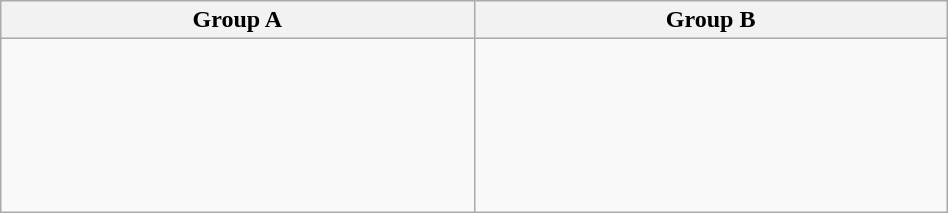<table class=wikitable width=50%>
<tr>
<th width=25%>Group A</th>
<th width=25%>Group B</th>
</tr>
<tr>
<td><br><br><br><br><br><br></td>
<td><br><br><br><br><br><br></td>
</tr>
</table>
